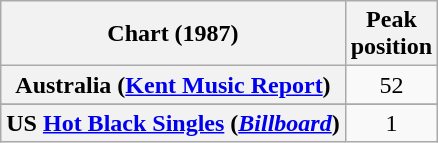<table class="wikitable sortable plainrowheaders">
<tr>
<th>Chart (1987)</th>
<th>Peak<br>position</th>
</tr>
<tr>
<th scope="row">Australia (<a href='#'>Kent Music Report</a>)</th>
<td style="text-align:center;">52</td>
</tr>
<tr>
</tr>
<tr>
</tr>
<tr>
</tr>
<tr>
</tr>
<tr>
</tr>
<tr>
</tr>
<tr>
</tr>
<tr>
</tr>
<tr>
</tr>
<tr>
<th scope="row">US <a href='#'>Hot Black Singles</a> (<em><a href='#'>Billboard</a></em>)</th>
<td style="text-align:center;">1</td>
</tr>
</table>
